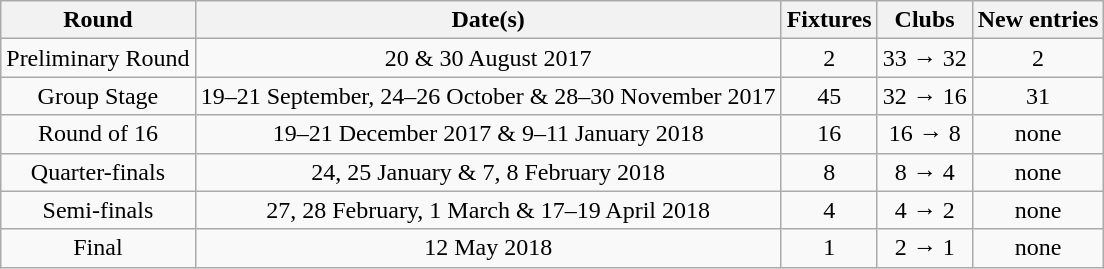<table class="wikitable" style="text-align:center">
<tr>
<th>Round</th>
<th>Date(s)</th>
<th>Fixtures</th>
<th>Clubs</th>
<th>New entries</th>
</tr>
<tr>
<td>Preliminary Round</td>
<td>20 & 30 August 2017</td>
<td>2</td>
<td>33 → 32</td>
<td>2</td>
</tr>
<tr>
<td>Group Stage</td>
<td>19–21 September, 24–26 October & 28–30 November 2017</td>
<td>45</td>
<td>32 → 16</td>
<td>31</td>
</tr>
<tr>
<td>Round of 16</td>
<td>19–21 December 2017 & 9–11 January 2018</td>
<td>16</td>
<td>16 → 8</td>
<td>none</td>
</tr>
<tr>
<td>Quarter-finals</td>
<td>24, 25 January & 7, 8 February 2018</td>
<td>8</td>
<td>8 → 4</td>
<td>none</td>
</tr>
<tr>
<td>Semi-finals</td>
<td>27, 28 February, 1 March & 17–19 April 2018</td>
<td>4</td>
<td>4 → 2</td>
<td>none</td>
</tr>
<tr>
<td>Final</td>
<td>12 May 2018</td>
<td>1</td>
<td>2 → 1</td>
<td>none</td>
</tr>
</table>
